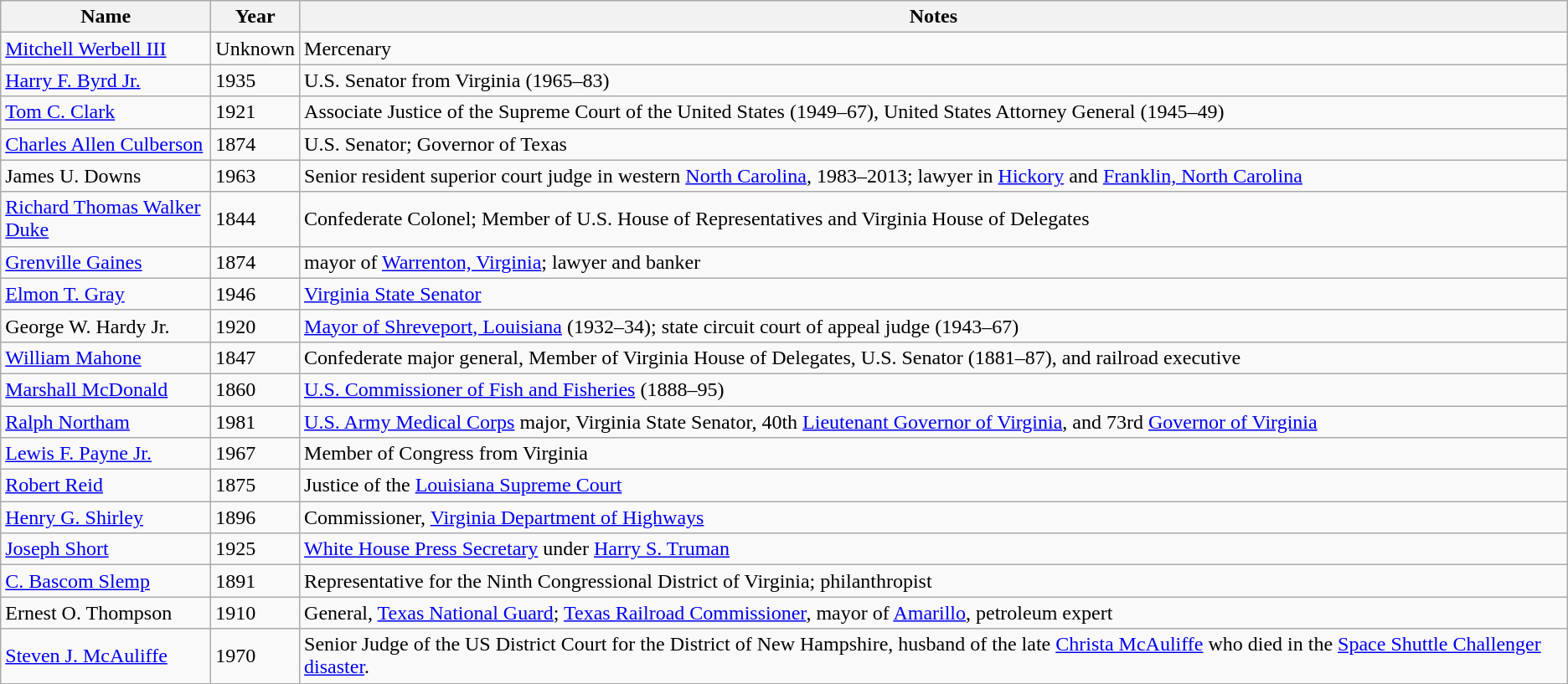<table class="wikitable sortable">
<tr>
<th scope="col" width="160px">Name</th>
<th>Year</th>
<th>Notes</th>
</tr>
<tr>
<td><a href='#'>Mitchell Werbell III</a></td>
<td>Unknown</td>
<td>Mercenary</td>
</tr>
<tr>
<td><a href='#'>Harry F. Byrd Jr.</a></td>
<td>1935</td>
<td>U.S. Senator from Virginia (1965–83)</td>
</tr>
<tr>
<td><a href='#'>Tom C. Clark</a></td>
<td>1921</td>
<td>Associate Justice of the Supreme Court of the United States (1949–67), United States Attorney General (1945–49)</td>
</tr>
<tr>
<td><a href='#'>Charles Allen Culberson</a></td>
<td>1874</td>
<td>U.S. Senator; Governor of Texas</td>
</tr>
<tr>
<td>James U. Downs</td>
<td>1963</td>
<td>Senior resident superior court judge in western <a href='#'>North Carolina</a>, 1983–2013; lawyer in <a href='#'>Hickory</a> and <a href='#'>Franklin, North Carolina</a></td>
</tr>
<tr>
<td><a href='#'>Richard Thomas Walker Duke</a></td>
<td>1844</td>
<td>Confederate Colonel; Member of U.S. House of Representatives and Virginia House of Delegates</td>
</tr>
<tr>
<td><a href='#'>Grenville Gaines</a></td>
<td>1874</td>
<td>mayor of <a href='#'>Warrenton, Virginia</a>; lawyer and banker</td>
</tr>
<tr>
<td><a href='#'>Elmon T. Gray</a></td>
<td>1946</td>
<td><a href='#'>Virginia State Senator</a></td>
</tr>
<tr>
<td>George W. Hardy Jr.</td>
<td>1920</td>
<td><a href='#'>Mayor of Shreveport, Louisiana</a> (1932–34); state circuit court of appeal judge (1943–67)</td>
</tr>
<tr>
<td><a href='#'>William Mahone</a></td>
<td>1847</td>
<td>Confederate major general, Member of Virginia House of Delegates, U.S. Senator (1881–87), and railroad executive</td>
</tr>
<tr>
<td><a href='#'>Marshall McDonald</a></td>
<td>1860</td>
<td><a href='#'>U.S. Commissioner of Fish and Fisheries</a> (1888–95)</td>
</tr>
<tr>
<td><a href='#'>Ralph Northam</a></td>
<td>1981</td>
<td><a href='#'>U.S. Army Medical Corps</a> major, Virginia State Senator, 40th <a href='#'>Lieutenant Governor of Virginia</a>, and 73rd <a href='#'>Governor of Virginia</a></td>
</tr>
<tr>
<td><a href='#'>Lewis F. Payne Jr.</a></td>
<td>1967</td>
<td>Member of Congress from Virginia</td>
</tr>
<tr>
<td><a href='#'>Robert Reid</a></td>
<td>1875</td>
<td>Justice of the <a href='#'>Louisiana Supreme Court</a></td>
</tr>
<tr>
<td><a href='#'>Henry G. Shirley</a></td>
<td>1896</td>
<td>Commissioner, <a href='#'>Virginia Department of Highways</a></td>
</tr>
<tr>
<td><a href='#'>Joseph Short</a></td>
<td>1925</td>
<td><a href='#'>White House Press Secretary</a> under <a href='#'>Harry S. Truman</a></td>
</tr>
<tr>
<td><a href='#'>C. Bascom Slemp</a></td>
<td>1891</td>
<td>Representative for the Ninth Congressional District of Virginia; philanthropist</td>
</tr>
<tr>
<td>Ernest O. Thompson</td>
<td>1910</td>
<td>General, <a href='#'>Texas National Guard</a>; <a href='#'>Texas Railroad Commissioner</a>, mayor of <a href='#'>Amarillo</a>, petroleum expert</td>
</tr>
<tr>
<td><a href='#'>Steven J. McAuliffe</a></td>
<td>1970</td>
<td>Senior Judge of the US District Court for the District of New Hampshire, husband of the late <a href='#'>Christa McAuliffe</a> who died in the <a href='#'>Space Shuttle Challenger disaster</a>.</td>
</tr>
</table>
